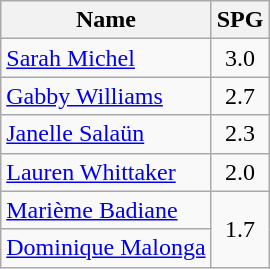<table class=wikitable>
<tr>
<th>Name</th>
<th>SPG</th>
</tr>
<tr>
<td> <a href='#'>Sarah Michel</a></td>
<td align=center>3.0</td>
</tr>
<tr>
<td> <a href='#'>Gabby Williams</a></td>
<td align=center>2.7</td>
</tr>
<tr>
<td> <a href='#'>Janelle Salaün</a></td>
<td align=center>2.3</td>
</tr>
<tr>
<td> <a href='#'>Lauren Whittaker</a></td>
<td align=center>2.0</td>
</tr>
<tr>
<td> <a href='#'>Marième Badiane</a></td>
<td align=center rowspan=2>1.7</td>
</tr>
<tr>
<td> <a href='#'>Dominique Malonga</a></td>
</tr>
</table>
